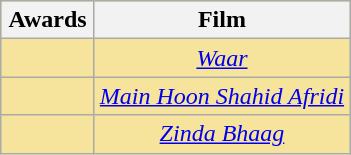<table class="wikitable" rowspan=2 style="text-align: center; background: #f6e39c">
<tr>
<th scope="col" style="width:55px;">Awards</th>
<th scope="col" style="text-align:center;">Film</th>
</tr>
<tr>
<td></td>
<td><em><a href='#'>Waar</a></em></td>
</tr>
<tr>
<td></td>
<td><em><a href='#'>Main Hoon Shahid Afridi</a></em></td>
</tr>
<tr>
<td></td>
<td><em><a href='#'>Zinda Bhaag</a></em></td>
</tr>
</table>
